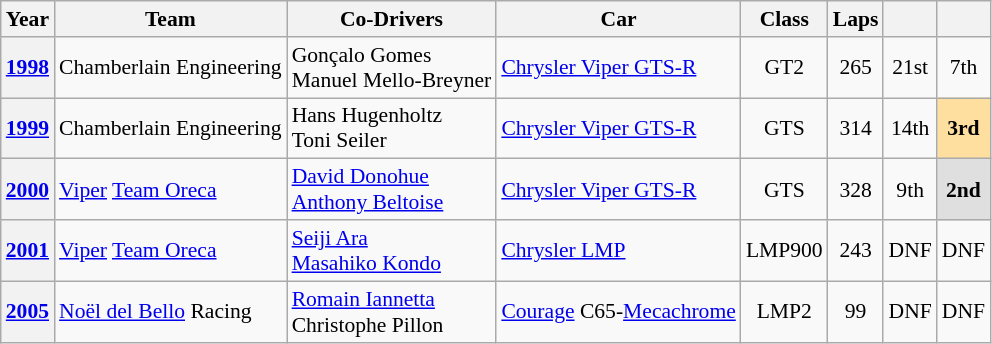<table class="wikitable" style="text-align:center; font-size:90%">
<tr>
<th>Year</th>
<th>Team</th>
<th>Co-Drivers</th>
<th>Car</th>
<th>Class</th>
<th>Laps</th>
<th></th>
<th></th>
</tr>
<tr>
<th><a href='#'>1998</a></th>
<td align="left"> Chamberlain Engineering</td>
<td align="left"> Gonçalo Gomes<br> Manuel Mello-Breyner</td>
<td align="left"><a href='#'>Chrysler Viper GTS-R</a></td>
<td>GT2</td>
<td>265</td>
<td>21st</td>
<td>7th</td>
</tr>
<tr>
<th><a href='#'>1999</a></th>
<td align="left"> Chamberlain Engineering</td>
<td align="left"> Hans Hugenholtz<br> Toni Seiler</td>
<td align="left"><a href='#'>Chrysler Viper GTS-R</a></td>
<td>GTS</td>
<td>314</td>
<td>14th</td>
<td style="background:#FFDF9F;"><strong>3rd</strong></td>
</tr>
<tr>
<th><a href='#'>2000</a></th>
<td align="left"> <a href='#'>Viper</a> <a href='#'>Team Oreca</a></td>
<td align="left"> <a href='#'>David Donohue</a><br> <a href='#'>Anthony Beltoise</a></td>
<td align="left"><a href='#'>Chrysler Viper GTS-R</a></td>
<td>GTS</td>
<td>328</td>
<td>9th</td>
<td style="background:#DFDFDF;"><strong>2nd</strong></td>
</tr>
<tr>
<th><a href='#'>2001</a></th>
<td align="left"> <a href='#'>Viper</a> <a href='#'>Team Oreca</a></td>
<td align="left"> <a href='#'>Seiji Ara</a><br> <a href='#'>Masahiko Kondo</a></td>
<td align="left"><a href='#'>Chrysler LMP</a></td>
<td>LMP900</td>
<td>243</td>
<td>DNF</td>
<td>DNF</td>
</tr>
<tr>
<th><a href='#'>2005</a></th>
<td align="left"> <a href='#'>Noël del Bello</a> Racing</td>
<td align="left"> <a href='#'>Romain Iannetta</a><br> Christophe Pillon</td>
<td align="left"><a href='#'>Courage</a> C65-<a href='#'>Mecachrome</a></td>
<td>LMP2</td>
<td>99</td>
<td>DNF</td>
<td>DNF</td>
</tr>
</table>
